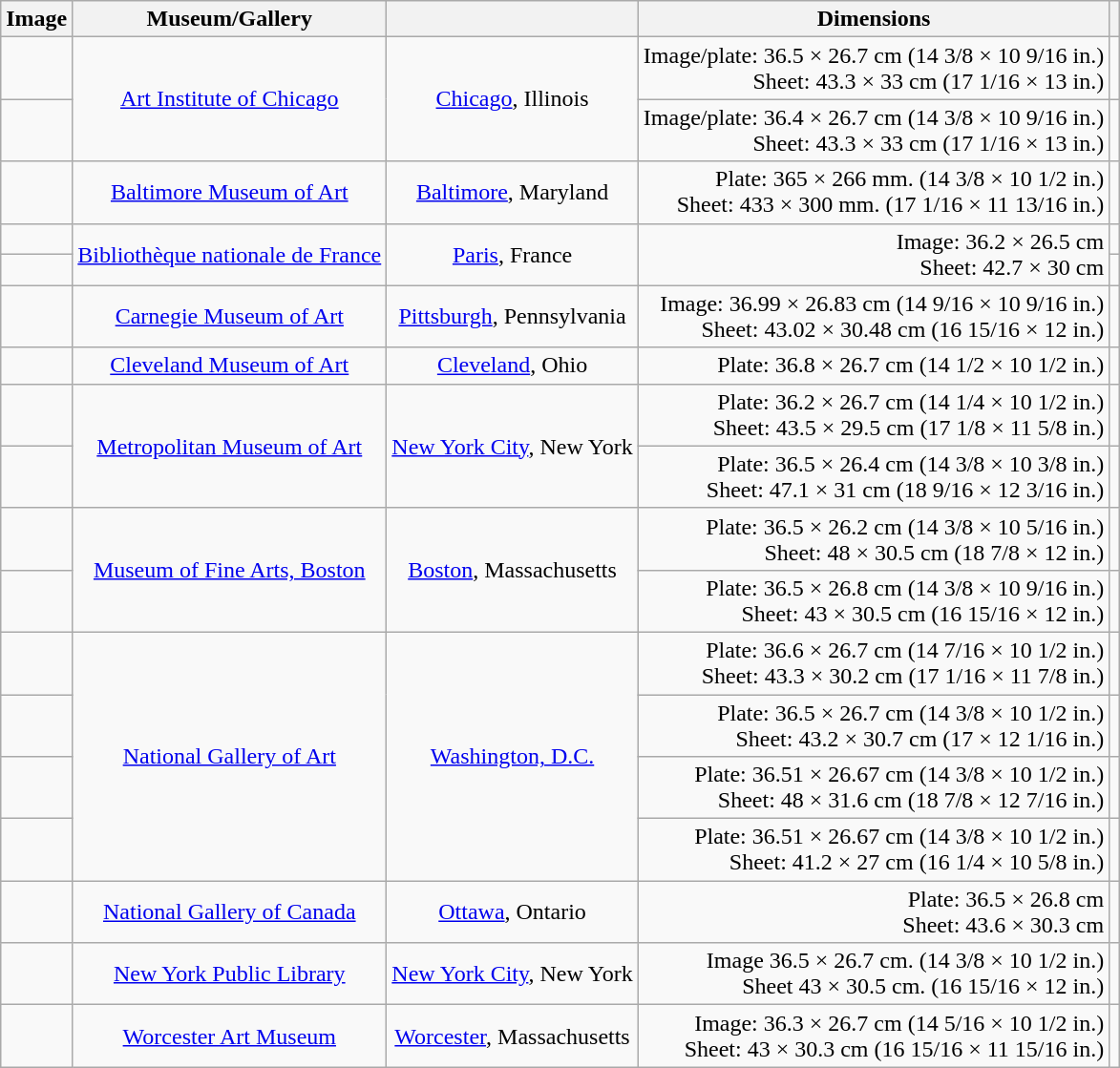<table class="sortable wikitable" style="margin-left:0.5em; text-align:center">
<tr>
<th>Image</th>
<th>Museum/Gallery</th>
<th></th>
<th>Dimensions</th>
<th class="unsortable"></th>
</tr>
<tr>
<td></td>
<td rowspan="2"><a href='#'>Art Institute of Chicago</a></td>
<td rowspan="2"><a href='#'>Chicago</a>, Illinois</td>
<td align="right">Image/plate: 36.5 × 26.7 cm (14 3/8 × 10 9/16 in.)<br>Sheet: 43.3 × 33 cm (17 1/16 × 13 in.)</td>
<td></td>
</tr>
<tr>
<td></td>
<td align="right">Image/plate: 36.4 × 26.7 cm (14 3/8 × 10 9/16 in.)<br>Sheet: 43.3 × 33 cm (17 1/16 × 13 in.)</td>
<td></td>
</tr>
<tr>
<td></td>
<td><a href='#'>Baltimore Museum of Art</a></td>
<td><a href='#'>Baltimore</a>, Maryland</td>
<td align="right">Plate: 365 × 266 mm. (14 3/8 × 10 1/2 in.)<br>Sheet: 433 × 300 mm. (17 1/16 × 11 13/16 in.)</td>
<td></td>
</tr>
<tr>
<td></td>
<td rowspan="2"><a href='#'>Bibliothèque nationale de France</a></td>
<td rowspan="2"><a href='#'>Paris</a>, France</td>
<td rowspan="2" align="right">Image: 36.2 × 26.5 cm<br>Sheet: 42.7 × 30 cm</td>
<td></td>
</tr>
<tr>
<td></td>
<td></td>
</tr>
<tr>
<td></td>
<td><a href='#'>Carnegie Museum of Art</a></td>
<td><a href='#'>Pittsburgh</a>, Pennsylvania</td>
<td align="right">Image: 36.99 × 26.83 cm (14 9/16 × 10 9/16 in.)<br>Sheet: 43.02 × 30.48 cm (16 15/16 × 12 in.)</td>
<td></td>
</tr>
<tr>
<td></td>
<td><a href='#'>Cleveland Museum of Art</a></td>
<td><a href='#'>Cleveland</a>, Ohio</td>
<td align="right">Plate: 36.8 × 26.7 cm (14 1/2 × 10 1/2 in.)</td>
<td></td>
</tr>
<tr>
<td></td>
<td rowspan="2"><a href='#'>Metropolitan Museum of Art</a></td>
<td rowspan="2"><a href='#'>New York City</a>, New York</td>
<td align="right">Plate: 36.2 × 26.7 cm (14 1/4 × 10 1/2 in.)<br>Sheet: 43.5 × 29.5 cm (17 1/8 × 11 5/8 in.)</td>
<td></td>
</tr>
<tr>
<td></td>
<td align="right">Plate: 36.5 × 26.4 cm (14 3/8 × 10 3/8 in.)<br>Sheet: 47.1 × 31 cm (18 9/16 × 12 3/16 in.)</td>
<td></td>
</tr>
<tr>
<td></td>
<td rowspan="2"><a href='#'>Museum of Fine Arts, Boston</a></td>
<td rowspan="2"><a href='#'>Boston</a>, Massachusetts</td>
<td align="right">Plate: 36.5 × 26.2 cm (14 3/8 × 10 5/16 in.)<br>Sheet: 48 × 30.5 cm (18 7/8 × 12 in.)</td>
<td></td>
</tr>
<tr>
<td></td>
<td align="right">Plate: 36.5 × 26.8 cm (14 3/8 × 10 9/16 in.)<br>Sheet: 43 × 30.5 cm (16 15/16 × 12 in.)</td>
<td></td>
</tr>
<tr>
<td></td>
<td rowspan="4"><a href='#'>National Gallery of Art</a></td>
<td rowspan="4"><a href='#'>Washington, D.C.</a></td>
<td align="right">Plate: 36.6 × 26.7 cm (14 7/16 × 10 1/2 in.)<br>Sheet: 43.3 × 30.2 cm (17 1/16 × 11 7/8 in.)</td>
<td></td>
</tr>
<tr>
<td></td>
<td align="right">Plate: 36.5 × 26.7 cm (14 3/8 × 10 1/2 in.)<br>Sheet: 43.2 × 30.7 cm (17 × 12 1/16 in.)</td>
<td></td>
</tr>
<tr>
<td></td>
<td align="right">Plate: 36.51 × 26.67 cm (14 3/8 × 10 1/2 in.)<br>Sheet: 48 × 31.6 cm (18 7/8 × 12 7/16 in.)</td>
<td></td>
</tr>
<tr>
<td></td>
<td align="right">Plate: 36.51 × 26.67 cm (14 3/8 × 10 1/2 in.)<br>Sheet: 41.2 × 27 cm (16 1/4 × 10 5/8 in.)</td>
<td></td>
</tr>
<tr>
<td></td>
<td><a href='#'>National Gallery of Canada</a></td>
<td><a href='#'>Ottawa</a>, Ontario</td>
<td align="right">Plate: 36.5 × 26.8 cm<br>Sheet: 43.6 × 30.3 cm</td>
<td></td>
</tr>
<tr>
<td></td>
<td><a href='#'>New York Public Library</a></td>
<td><a href='#'>New York City</a>, New York</td>
<td align="right">Image 36.5 × 26.7 cm. (14 3/8 × 10 1/2 in.)<br>Sheet 43 × 30.5 cm. (16 15/16 × 12 in.)</td>
<td></td>
</tr>
<tr>
<td></td>
<td><a href='#'>Worcester Art Museum</a></td>
<td><a href='#'>Worcester</a>, Massachusetts</td>
<td align="right">Image: 36.3 × 26.7 cm (14 5/16 × 10 1/2 in.)<br>Sheet: 43 × 30.3 cm (16 15/16 × 11 15/16 in.)</td>
<td></td>
</tr>
</table>
